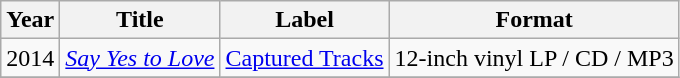<table class="wikitable">
<tr>
<th>Year</th>
<th>Title</th>
<th>Label</th>
<th>Format</th>
</tr>
<tr>
<td>2014</td>
<td><em><a href='#'>Say Yes to Love</a></em></td>
<td><a href='#'>Captured Tracks</a></td>
<td>12-inch vinyl LP / CD / MP3</td>
</tr>
<tr>
</tr>
</table>
